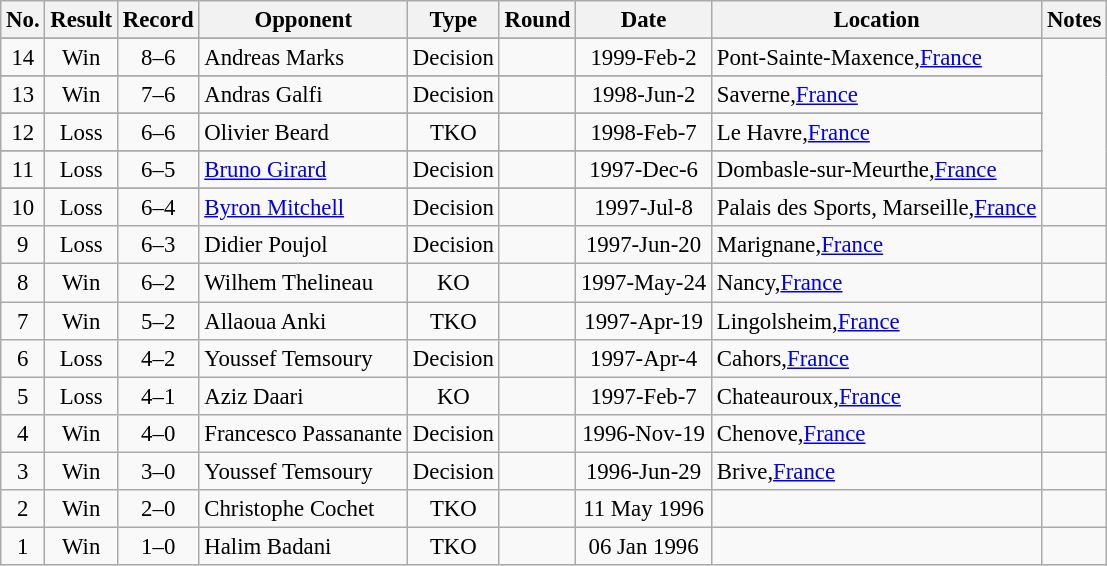<table class="wikitable" style="text-align:center; font-size:95%">
<tr>
<th>No.</th>
<th>Result</th>
<th>Record</th>
<th>Opponent</th>
<th>Type</th>
<th>Round</th>
<th>Date</th>
<th>Location</th>
<th>Notes</th>
</tr>
<tr>
</tr>
<tr align=center>
<td>14</td>
<td>Win</td>
<td>8–6</td>
<td align=left>Andreas Marks</td>
<td>Decision</td>
<td></td>
<td>1999-Feb-2</td>
<td align=left>Pont-Sainte-Maxence,<a href='#'>France</a></td>
</tr>
<tr align=center|>
</tr>
<tr align=center>
<td>13</td>
<td>Win</td>
<td>7–6</td>
<td align=left>Andras Galfi</td>
<td>Decision</td>
<td></td>
<td>1998-Jun-2</td>
<td align=left>Saverne,<a href='#'>France</a></td>
</tr>
<tr align=center|>
</tr>
<tr align=center>
<td>12</td>
<td>Loss</td>
<td>6–6</td>
<td align=left>Olivier Beard</td>
<td>TKO</td>
<td></td>
<td>1998-Feb-7</td>
<td align=left>Le Havre,<a href='#'>France</a></td>
</tr>
<tr align=center|>
</tr>
<tr align=center>
<td>11</td>
<td>Loss</td>
<td>6–5</td>
<td align=left><a href='#'>Bruno Girard</a></td>
<td>Decision</td>
<td></td>
<td>1997-Dec-6</td>
<td align=left> Dombasle-sur-Meurthe,<a href='#'>France</a></td>
</tr>
<tr align=center|>
</tr>
<tr align=center>
<td>10</td>
<td>Loss</td>
<td>6–4</td>
<td align=left><a href='#'>Byron Mitchell</a></td>
<td>Decision</td>
<td></td>
<td>1997-Jul-8</td>
<td align=left> Palais des Sports, Marseille,<a href='#'>France</a></td>
<td align=center></td>
</tr>
<tr align=center>
<td>9</td>
<td>Loss</td>
<td>6–3</td>
<td align=left>Didier Poujol</td>
<td>Decision</td>
<td></td>
<td>1997-Jun-20</td>
<td align=left> Marignane,<a href='#'>France</a></td>
<td align=center></td>
</tr>
<tr align=center>
<td>8</td>
<td>Win</td>
<td>6–2</td>
<td align=left>Wilhem Thelineau</td>
<td>KO</td>
<td></td>
<td>1997-May-24</td>
<td align=left> Nancy,<a href='#'>France</a></td>
<td align=center></td>
</tr>
<tr align=center>
<td>7</td>
<td>Win</td>
<td>5–2</td>
<td align=left>Allaoua Anki</td>
<td>TKO</td>
<td></td>
<td>1997-Apr-19</td>
<td align=left> Lingolsheim,<a href='#'>France</a></td>
<td align=center></td>
</tr>
<tr align=center>
<td>6</td>
<td>Loss</td>
<td>4–2</td>
<td align=left> Youssef Temsoury</td>
<td>Decision</td>
<td></td>
<td>1997-Apr-4</td>
<td align=left> Cahors,<a href='#'>France</a></td>
<td align=center></td>
</tr>
<tr align=center>
<td>5</td>
<td>Loss</td>
<td>4–1</td>
<td align=left> Aziz Daari</td>
<td>KO</td>
<td></td>
<td>1997-Feb-7</td>
<td align=left> Chateauroux,<a href='#'>France</a></td>
<td align=center></td>
</tr>
<tr align=center>
<td>4</td>
<td>Win</td>
<td>4–0</td>
<td align=left> Francesco Passanante</td>
<td>Decision</td>
<td></td>
<td>1996-Nov-19</td>
<td align=left> Chenove,<a href='#'>France</a></td>
<td align=center></td>
</tr>
<tr align=center>
<td>3</td>
<td>Win</td>
<td>3–0</td>
<td align=left> Youssef Temsoury</td>
<td>Decision</td>
<td></td>
<td>1996-Jun-29</td>
<td align=left> Brive,<a href='#'>France</a></td>
<td align=center></td>
</tr>
<tr align=center>
<td>2</td>
<td>Win</td>
<td>2–0</td>
<td align=left> 	Christophe Cochet</td>
<td>TKO</td>
<td></td>
<td>11 May 1996</td>
<td align=left></td>
<td align=left></td>
</tr>
<tr align=center>
<td>1</td>
<td>Win</td>
<td>1–0</td>
<td align=left> 	Halim Badani</td>
<td>TKO</td>
<td></td>
<td>06 Jan 1996</td>
<td align=left></td>
<td></td>
</tr>
</table>
